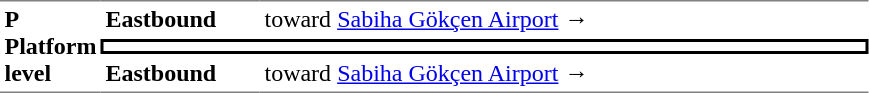<table table border=0 cellspacing=0 cellpadding=3>
<tr>
<td style="border-top:solid 1px gray;border-bottom:solid 1px gray;" width=50 rowspan=3 valign=top><strong>P<br>Platform level</strong></td>
<td style="border-top:solid 1px gray;" width=100><strong>Eastbound</strong></td>
<td style="border-top:solid 1px gray;" width=400> toward <a href='#'>Sabiha Gökçen Airport</a> →</td>
</tr>
<tr>
<td style="border-top:solid 2px black;border-right:solid 2px black;border-left:solid 2px black;border-bottom:solid 2px black;text-align:center;" colspan=2></td>
</tr>
<tr>
<td style="border-bottom:solid 1px gray;"><strong>Eastbound</strong></td>
<td style="border-bottom:solid 1px gray;"> toward <a href='#'>Sabiha Gökçen Airport</a> →</td>
</tr>
</table>
